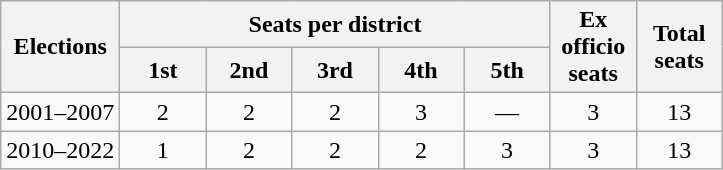<table class="wikitable" style="text-align:center">
<tr>
<th rowspan="2">Elections</th>
<th colspan="5">Seats per district</th>
<th rowspan="2" width="50px">Ex officio seats</th>
<th rowspan="2" width="50px">Total seats</th>
</tr>
<tr>
<th width="50px">1st</th>
<th width="50px">2nd</th>
<th width="50px">3rd</th>
<th width="50px">4th</th>
<th width="50px">5th</th>
</tr>
<tr>
<td>2001–2007</td>
<td>2</td>
<td>2</td>
<td>2</td>
<td>3</td>
<td>—</td>
<td>3</td>
<td>13</td>
</tr>
<tr>
<td>2010–2022</td>
<td>1</td>
<td>2</td>
<td>2</td>
<td>2</td>
<td>3</td>
<td>3</td>
<td>13</td>
</tr>
</table>
